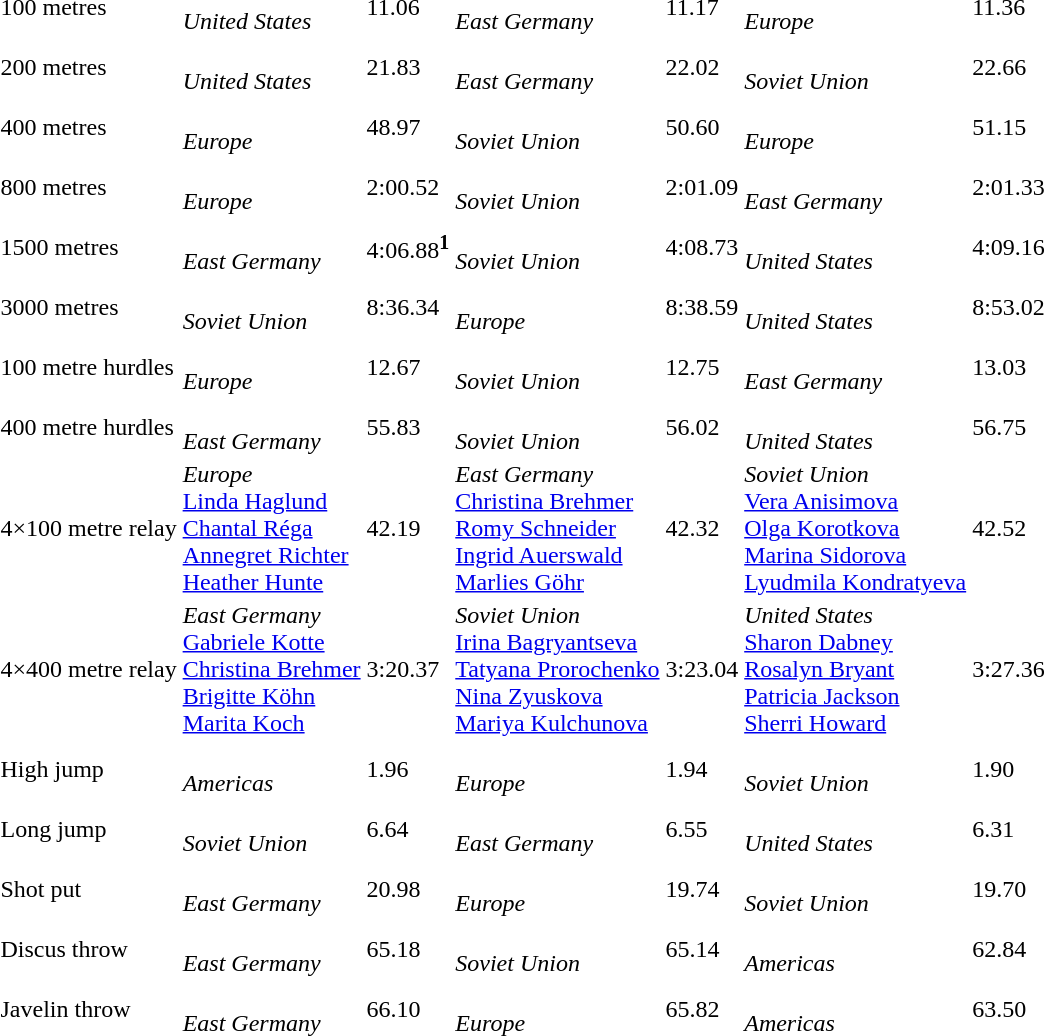<table>
<tr>
<td>100 metres</td>
<td> <br><em>United States</em></td>
<td>11.06</td>
<td>   <br><em>East Germany</em></td>
<td>11.17</td>
<td>  <br><em>Europe</em></td>
<td>11.36</td>
</tr>
<tr>
<td>200 metres</td>
<td> <br><em>United States</em></td>
<td>21.83</td>
<td>   <br><em>East Germany</em></td>
<td>22.02</td>
<td>  <br><em>Soviet Union</em></td>
<td>22.66</td>
</tr>
<tr>
<td>400 metres</td>
<td> <br><em>Europe</em></td>
<td>48.97</td>
<td>   <br><em>Soviet Union</em></td>
<td>50.60</td>
<td>  <br><em>Europe</em></td>
<td>51.15</td>
</tr>
<tr>
<td>800 metres</td>
<td> <br><em>Europe</em></td>
<td>2:00.52</td>
<td>   <br><em>Soviet Union</em></td>
<td>2:01.09</td>
<td>  <br><em>East Germany</em></td>
<td>2:01.33</td>
</tr>
<tr>
<td>1500 metres</td>
<td> <br><em>East Germany</em></td>
<td>4:06.88<sup><strong>1</strong></sup></td>
<td>   <br><em>Soviet Union</em></td>
<td>4:08.73</td>
<td>  <br><em>United States</em></td>
<td>4:09.16</td>
</tr>
<tr>
<td>3000 metres</td>
<td> <br><em>Soviet Union</em></td>
<td>8:36.34</td>
<td>   <br><em>Europe</em></td>
<td>8:38.59</td>
<td>  <br><em>United States</em></td>
<td>8:53.02</td>
</tr>
<tr>
<td>100 metre hurdles</td>
<td> <br><em>Europe</em></td>
<td>12.67</td>
<td>   <br><em>Soviet Union</em></td>
<td>12.75</td>
<td>  <br><em>East Germany</em></td>
<td>13.03</td>
</tr>
<tr>
<td>400 metre hurdles</td>
<td> <br><em>East Germany</em></td>
<td>55.83</td>
<td>   <br><em>Soviet Union</em></td>
<td>56.02</td>
<td>  <br><em>United States</em></td>
<td>56.75</td>
</tr>
<tr>
<td>4×100 metre relay</td>
<td valign=top><em>Europe</em><br><a href='#'>Linda Haglund</a><br><a href='#'>Chantal Réga</a><br><a href='#'>Annegret Richter</a><br><a href='#'>Heather Hunte</a></td>
<td>42.19</td>
<td valign=top><em>East Germany</em><br><a href='#'>Christina Brehmer</a><br><a href='#'>Romy Schneider</a><br><a href='#'>Ingrid Auerswald</a><br><a href='#'>Marlies Göhr</a></td>
<td>42.32</td>
<td valign=top><em>Soviet Union</em><br><a href='#'>Vera Anisimova</a><br><a href='#'>Olga Korotkova</a><br><a href='#'>Marina Sidorova</a><br><a href='#'>Lyudmila Kondratyeva</a></td>
<td>42.52</td>
</tr>
<tr>
<td>4×400 metre relay</td>
<td valign=top><em>East Germany</em><br><a href='#'>Gabriele Kotte</a><br><a href='#'>Christina Brehmer</a><br><a href='#'>Brigitte Köhn</a><br><a href='#'>Marita Koch</a></td>
<td>3:20.37</td>
<td valign=top><em>Soviet Union</em><br><a href='#'>Irina Bagryantseva</a><br><a href='#'>Tatyana Prorochenko</a><br><a href='#'>Nina Zyuskova</a><br><a href='#'>Mariya Kulchunova</a></td>
<td>3:23.04</td>
<td valign=top><em>United States</em><br><a href='#'>Sharon Dabney</a><br><a href='#'>Rosalyn Bryant</a><br><a href='#'>Patricia Jackson</a><br><a href='#'>Sherri Howard</a></td>
<td>3:27.36</td>
</tr>
<tr>
<td>High jump</td>
<td><br><em>Americas</em></td>
<td>1.96</td>
<td> <br><em>Europe</em></td>
<td>1.94</td>
<td><br><em>Soviet Union</em></td>
<td>1.90</td>
</tr>
<tr>
<td>Long jump</td>
<td> <br><em>Soviet Union</em></td>
<td>6.64</td>
<td>   <br><em>East Germany</em></td>
<td>6.55</td>
<td>  <br><em>United States</em></td>
<td>6.31</td>
</tr>
<tr>
<td>Shot put</td>
<td> <br><em>East Germany</em></td>
<td>20.98</td>
<td>   <br><em>Europe</em></td>
<td>19.74</td>
<td>  <br><em>Soviet Union</em></td>
<td>19.70</td>
</tr>
<tr>
<td>Discus throw</td>
<td> <br><em>East Germany</em></td>
<td>65.18</td>
<td>   <br><em>Soviet Union</em></td>
<td>65.14</td>
<td>  <br><em>Americas</em></td>
<td>62.84</td>
</tr>
<tr>
<td>Javelin throw</td>
<td> <br><em>East Germany</em></td>
<td>66.10</td>
<td>   <br><em>Europe</em></td>
<td>65.82</td>
<td>  <br><em>Americas</em></td>
<td>63.50</td>
</tr>
</table>
